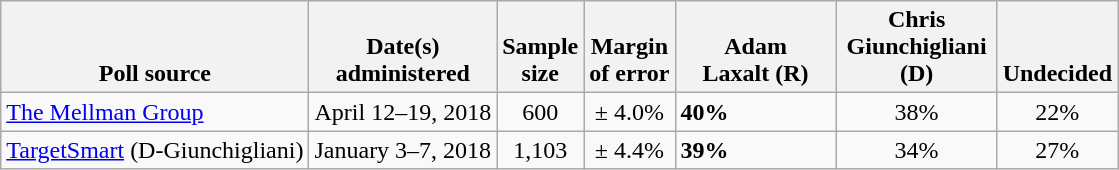<table class="wikitable">
<tr valign=bottom>
<th>Poll source</th>
<th>Date(s)<br>administered</th>
<th>Sample<br>size</th>
<th>Margin<br>of error</th>
<th style="width:100px;">Adam<br>Laxalt (R)</th>
<th style="width:100px;">Chris<br>Giunchigliani (D)</th>
<th>Undecided</th>
</tr>
<tr>
<td><a href='#'>The Mellman Group</a></td>
<td align=center>April 12–19, 2018</td>
<td align=center>600</td>
<td align=center>± 4.0%</td>
<td><strong>40%</strong></td>
<td align=center>38%</td>
<td align=center>22%</td>
</tr>
<tr>
<td><a href='#'>TargetSmart</a> (D-Giunchigliani)</td>
<td align=center>January 3–7, 2018</td>
<td align=center>1,103</td>
<td align=center>± 4.4%</td>
<td><strong>39%</strong></td>
<td align=center>34%</td>
<td align=center>27%</td>
</tr>
</table>
